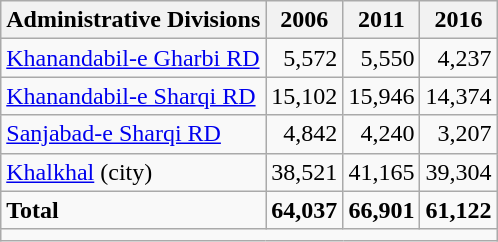<table class="wikitable">
<tr>
<th>Administrative Divisions</th>
<th>2006</th>
<th>2011</th>
<th>2016</th>
</tr>
<tr>
<td><a href='#'>Khanandabil-e Gharbi RD</a></td>
<td style="text-align: right;">5,572</td>
<td style="text-align: right;">5,550</td>
<td style="text-align: right;">4,237</td>
</tr>
<tr>
<td><a href='#'>Khanandabil-e Sharqi RD</a></td>
<td style="text-align: right;">15,102</td>
<td style="text-align: right;">15,946</td>
<td style="text-align: right;">14,374</td>
</tr>
<tr>
<td><a href='#'>Sanjabad-e Sharqi RD</a></td>
<td style="text-align: right;">4,842</td>
<td style="text-align: right;">4,240</td>
<td style="text-align: right;">3,207</td>
</tr>
<tr>
<td><a href='#'>Khalkhal</a> (city)</td>
<td style="text-align: right;">38,521</td>
<td style="text-align: right;">41,165</td>
<td style="text-align: right;">39,304</td>
</tr>
<tr>
<td><strong>Total</strong></td>
<td style="text-align: right;"><strong>64,037</strong></td>
<td style="text-align: right;"><strong>66,901</strong></td>
<td style="text-align: right;"><strong>61,122</strong></td>
</tr>
<tr>
<td colspan=4></td>
</tr>
</table>
